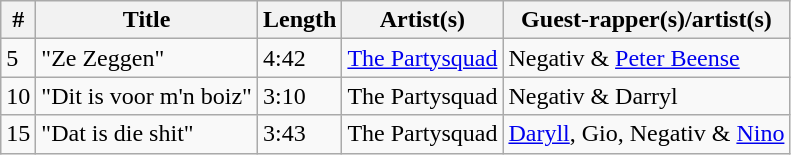<table class="wikitable">
<tr>
<th>#</th>
<th>Title</th>
<th>Length</th>
<th>Artist(s)</th>
<th>Guest-rapper(s)/artist(s)</th>
</tr>
<tr>
<td>5</td>
<td>"Ze Zeggen"</td>
<td>4:42</td>
<td><a href='#'>The Partysquad</a></td>
<td>Negativ & <a href='#'>Peter Beense</a></td>
</tr>
<tr>
<td>10</td>
<td>"Dit is voor m'n boiz"</td>
<td>3:10</td>
<td>The Partysquad</td>
<td>Negativ & Darryl</td>
</tr>
<tr>
<td>15</td>
<td>"Dat is die shit"</td>
<td>3:43</td>
<td>The Partysquad</td>
<td><a href='#'>Daryll</a>, Gio, Negativ & <a href='#'>Nino</a></td>
</tr>
</table>
